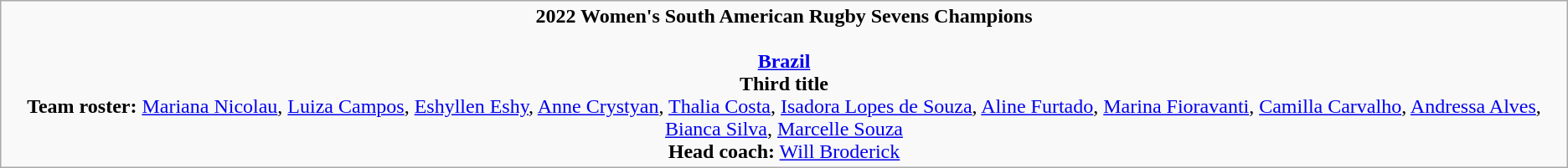<table class="wikitable" style="min-width:80%">
<tr align=center>
<td><strong>2022 Women's South American Rugby Sevens Champions</strong><br><br><strong><a href='#'>Brazil</a></strong><br><strong>Third title</strong><br><strong>Team roster:</strong> <a href='#'>Mariana Nicolau</a>, <a href='#'>Luiza Campos</a>, <a href='#'>Eshyllen Eshy</a>, <a href='#'>Anne Crystyan</a>, <a href='#'>Thalia Costa</a>, <a href='#'>Isadora Lopes de Souza</a>, <a href='#'>Aline Furtado</a>, <a href='#'>Marina Fioravanti</a>, <a href='#'>Camilla Carvalho</a>, <a href='#'>Andressa Alves</a>, <a href='#'>Bianca Silva</a>, <a href='#'>Marcelle Souza</a><br>
<strong>Head coach:</strong> <a href='#'>Will Broderick</a></td>
</tr>
</table>
